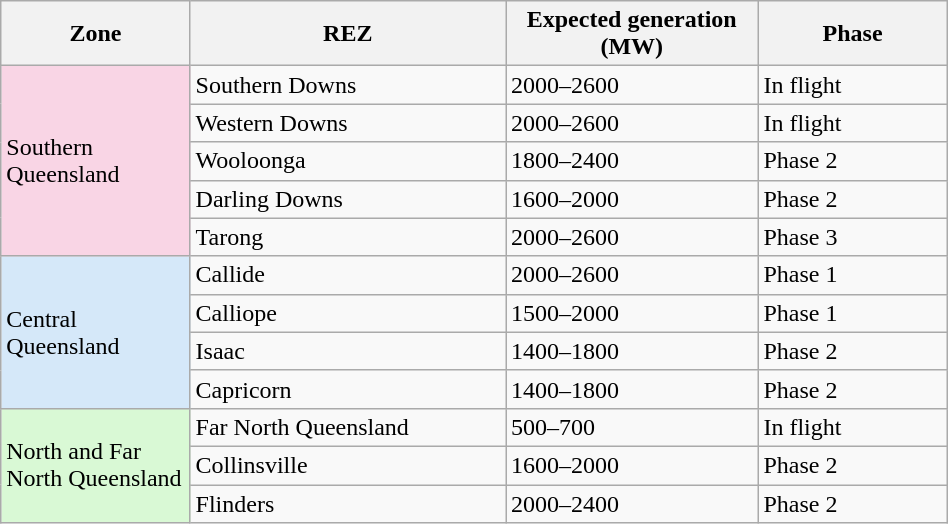<table class="wikitable floatright" style="width:50%;">
<tr>
<th style="width:15%;">Zone</th>
<th style="width:25%;">REZ</th>
<th style="width:20%;">Expected generation (MW)</th>
<th style="width:15%;">Phase</th>
</tr>
<tr>
<td style="background-color:#f9d5e5;" rowspan="5">Southern Queensland</td>
<td>Southern Downs</td>
<td>2000–2600</td>
<td>In flight</td>
</tr>
<tr>
<td>Western Downs</td>
<td>2000–2600</td>
<td>In flight</td>
</tr>
<tr>
<td>Wooloonga</td>
<td>1800–2400</td>
<td>Phase 2</td>
</tr>
<tr>
<td>Darling Downs</td>
<td>1600–2000</td>
<td>Phase 2</td>
</tr>
<tr>
<td>Tarong</td>
<td>2000–2600</td>
<td>Phase 3</td>
</tr>
<tr>
<td style="background-color:#d5e8f9;" rowspan="4">Central Queensland</td>
<td>Callide</td>
<td>2000–2600</td>
<td>Phase 1</td>
</tr>
<tr>
<td>Calliope</td>
<td>1500–2000</td>
<td>Phase 1</td>
</tr>
<tr>
<td>Isaac</td>
<td>1400–1800</td>
<td>Phase 2</td>
</tr>
<tr>
<td>Capricorn</td>
<td>1400–1800</td>
<td>Phase 2</td>
</tr>
<tr>
<td style="background-color:#d9f9d5;" rowspan="3">North and Far North Queensland</td>
<td>Far North Queensland</td>
<td>500–700</td>
<td>In flight</td>
</tr>
<tr>
<td>Collinsville</td>
<td>1600–2000</td>
<td>Phase 2</td>
</tr>
<tr>
<td>Flinders</td>
<td>2000–2400</td>
<td>Phase 2</td>
</tr>
</table>
